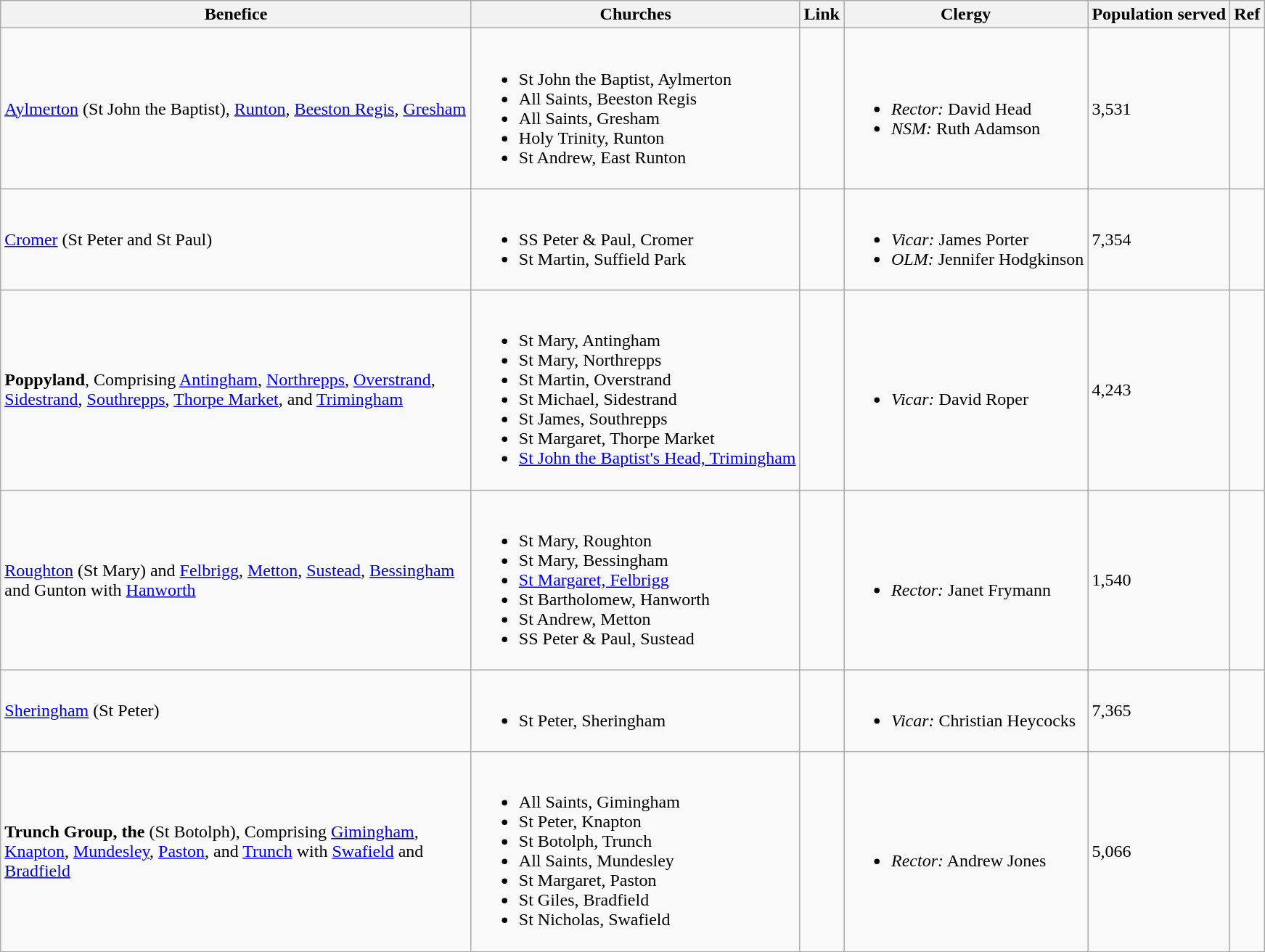<table class="wikitable">
<tr>
<th width="425">Benefice</th>
<th>Churches</th>
<th>Link</th>
<th>Clergy</th>
<th>Population served</th>
<th>Ref</th>
</tr>
<tr>
<td><a href='#'>Aylmerton</a> (St John the Baptist), <a href='#'>Runton</a>, <a href='#'>Beeston Regis</a>, <a href='#'>Gresham</a></td>
<td><br><ul><li>St John the Baptist, Aylmerton</li><li>All Saints, Beeston Regis</li><li>All Saints, Gresham</li><li>Holy Trinity, Runton</li><li>St Andrew, East Runton</li></ul></td>
<td></td>
<td><br><ul><li><em>Rector:</em> David Head</li><li><em>NSM:</em> Ruth Adamson</li></ul></td>
<td>3,531</td>
<td></td>
</tr>
<tr>
<td><a href='#'>Cromer</a> (St Peter and St Paul)</td>
<td><br><ul><li>SS Peter & Paul, Cromer</li><li>St Martin, Suffield Park</li></ul></td>
<td></td>
<td><br><ul><li><em>Vicar:</em> James Porter</li><li><em>OLM:</em> Jennifer Hodgkinson</li></ul></td>
<td>7,354</td>
<td></td>
</tr>
<tr>
<td><strong>Poppyland</strong>, Comprising <a href='#'>Antingham</a>, <a href='#'>Northrepps</a>, <a href='#'>Overstrand</a>, <a href='#'>Sidestrand</a>, <a href='#'>Southrepps</a>, <a href='#'>Thorpe Market</a>, and <a href='#'>Trimingham</a></td>
<td><br><ul><li>St Mary, Antingham</li><li>St Mary, Northrepps</li><li>St Martin, Overstrand</li><li>St Michael, Sidestrand</li><li>St James, Southrepps</li><li>St Margaret, Thorpe Market</li><li><a href='#'>St John the Baptist's Head, Trimingham</a></li></ul></td>
<td></td>
<td><br><ul><li><em>Vicar:</em> David Roper</li></ul></td>
<td>4,243</td>
<td></td>
</tr>
<tr>
<td><a href='#'>Roughton</a> (St Mary) and <a href='#'>Felbrigg</a>, <a href='#'>Metton</a>, <a href='#'>Sustead</a>, <a href='#'>Bessingham</a> and Gunton with <a href='#'>Hanworth</a></td>
<td><br><ul><li>St Mary, Roughton</li><li>St Mary, Bessingham</li><li><a href='#'>St Margaret, Felbrigg</a></li><li>St Bartholomew, Hanworth</li><li>St Andrew, Metton</li><li>SS Peter & Paul, Sustead</li></ul></td>
<td></td>
<td><br><ul><li><em>Rector:</em> Janet Frymann</li></ul></td>
<td>1,540</td>
<td></td>
</tr>
<tr>
<td><a href='#'>Sheringham</a> (St Peter)</td>
<td><br><ul><li>St Peter, Sheringham</li></ul></td>
<td></td>
<td><br><ul><li><em>Vicar:</em> Christian Heycocks</li></ul></td>
<td>7,365</td>
<td></td>
</tr>
<tr>
<td><strong>Trunch Group, the</strong> (St Botolph), Comprising <a href='#'>Gimingham</a>, <a href='#'>Knapton</a>, <a href='#'>Mundesley</a>, <a href='#'>Paston</a>, and <a href='#'>Trunch</a> with <a href='#'>Swafield</a> and <a href='#'>Bradfield</a></td>
<td><br><ul><li>All Saints, Gimingham</li><li>St Peter, Knapton</li><li>St Botolph, Trunch</li><li>All Saints, Mundesley</li><li>St Margaret, Paston</li><li>St Giles, Bradfield</li><li>St Nicholas, Swafield</li></ul></td>
<td></td>
<td><br><ul><li><em>Rector:</em> Andrew Jones</li></ul></td>
<td>5,066</td>
<td></td>
</tr>
</table>
